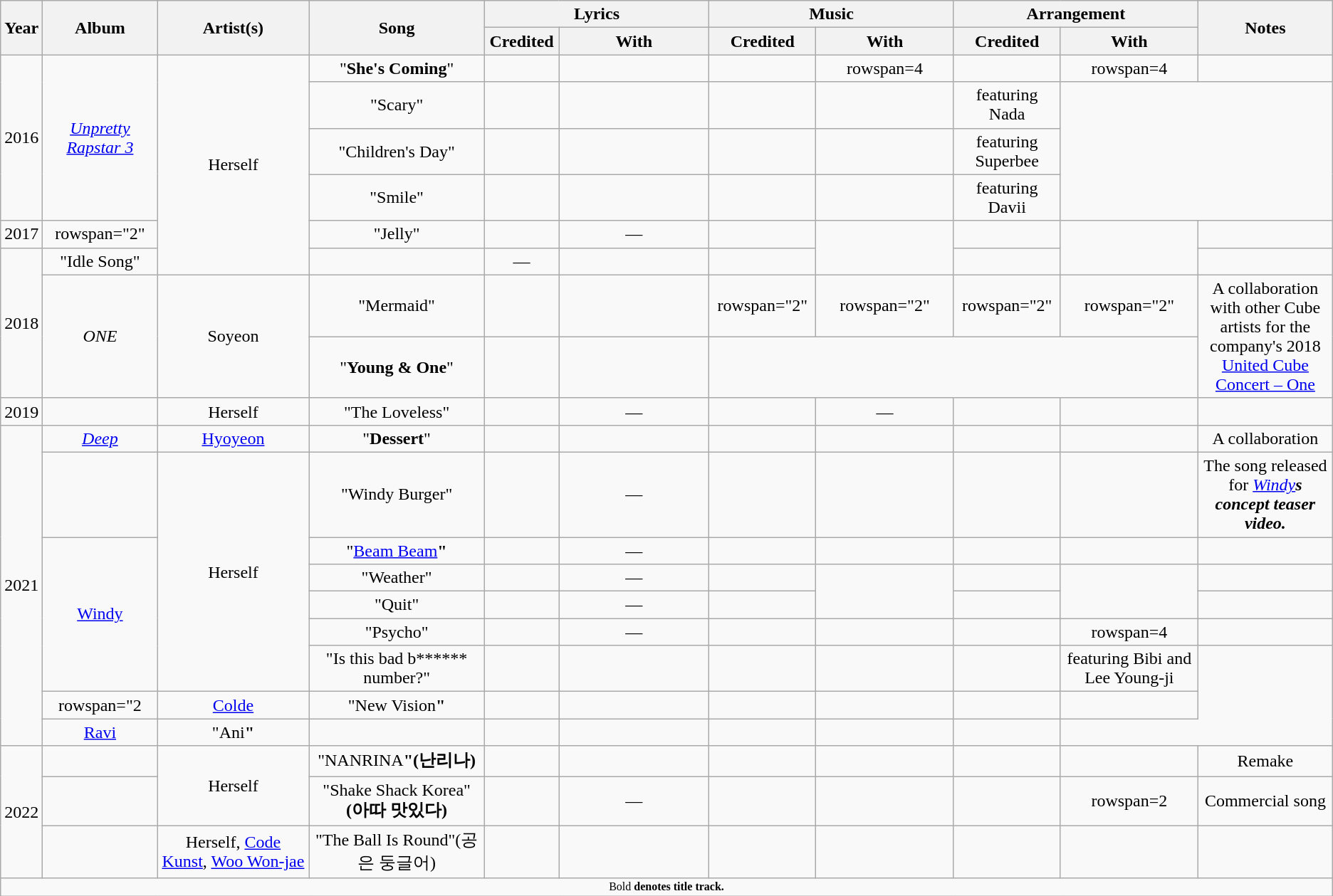<table class="wikitable" style="text-align:center;">
<tr>
<th rowspan="2" style="width:2em;">Year</th>
<th rowspan="2" style="width:7em;">Album</th>
<th rowspan="2" style="width:12em;">Artist(s)</th>
<th rowspan="2" style="width:13em;">Song</th>
<th colspan="2" style="width:16em;">Lyrics</th>
<th colspan="2" style="width:16em;">Music</th>
<th colspan="2" style="width:16em;">Arrangement</th>
<th rowspan="2" style="width:9em;">Notes</th>
</tr>
<tr>
<th style="width:4em;">Credited</th>
<th style="width:13em;">With</th>
<th style="width:4em;">Credited</th>
<th style="width:8em;">With</th>
<th style="width:4em;">Credited</th>
<th style="width:8em;">With</th>
</tr>
<tr>
<td rowspan=4>2016</td>
<td rowspan=4><em><a href='#'>Unpretty Rapstar 3</a></em></td>
<td rowspan=6>Herself</td>
<td>"<strong>She's Coming</strong>"</td>
<td></td>
<td></td>
<td></td>
<td>rowspan=4 </td>
<td></td>
<td>rowspan=4 </td>
<td></td>
</tr>
<tr>
<td>"Scary"</td>
<td></td>
<td></td>
<td></td>
<td></td>
<td>featuring Nada</td>
</tr>
<tr>
<td>"Children's Day"</td>
<td></td>
<td></td>
<td></td>
<td></td>
<td>featuring Superbee</td>
</tr>
<tr>
<td>"Smile"</td>
<td></td>
<td></td>
<td></td>
<td></td>
<td>featuring Davii</td>
</tr>
<tr>
<td>2017</td>
<td>rowspan="2" </td>
<td>"Jelly"</td>
<td></td>
<td>—</td>
<td></td>
<td rowspan=2></td>
<td></td>
<td rowspan=2></td>
<td></td>
</tr>
<tr>
<td rowspan=3>2018</td>
<td>"Idle Song"</td>
<td></td>
<td>—</td>
<td></td>
<td></td>
<td></td>
</tr>
<tr>
<td rowspan=2><em>ONE</em></td>
<td rowspan=2>Soyeon </td>
<td>"Mermaid"</td>
<td></td>
<td></td>
<td>rowspan="2"</td>
<td>rowspan="2"</td>
<td>rowspan="2"</td>
<td>rowspan="2"</td>
<td rowspan="2">A collaboration with other Cube artists for the company's 2018 <a href='#'>United Cube Concert – One</a></td>
</tr>
<tr>
<td>"<strong>Young & One</strong>"</td>
<td></td>
<td></td>
</tr>
<tr>
<td>2019</td>
<td></td>
<td>Herself</td>
<td>"The Loveless"</td>
<td></td>
<td>—</td>
<td></td>
<td>—</td>
<td></td>
<td></td>
<td></td>
</tr>
<tr>
<td rowspan="9">2021</td>
<td><em><a href='#'>Deep</a></em></td>
<td><a href='#'>Hyoyeon</a> </td>
<td>"<strong>Dessert</strong>"</td>
<td></td>
<td></td>
<td></td>
<td></td>
<td></td>
<td></td>
<td>A collaboration</td>
</tr>
<tr>
<td></td>
<td rowspan=6>Herself</td>
<td>"Windy Burger"</td>
<td></td>
<td>—</td>
<td></td>
<td></td>
<td></td>
<td></td>
<td>The song released for <em><a href='#'>Windy</a><strong>s concept teaser video.</td>
</tr>
<tr>
<td rowspan="5"></em><a href='#'>Windy</a><em></td>
<td>"</strong><a href='#'>Beam Beam</a><strong>"</td>
<td></td>
<td>—</td>
<td></td>
<td></td>
<td></td>
<td></td>
<td></td>
</tr>
<tr>
<td>"Weather"</td>
<td></td>
<td>—</td>
<td></td>
<td rowspan="2"></td>
<td></td>
<td rowspan="2"></td>
<td></td>
</tr>
<tr>
<td>"Quit"</td>
<td></td>
<td>—</td>
<td></td>
<td></td>
<td></td>
</tr>
<tr>
<td>"Psycho"</td>
<td></td>
<td>—</td>
<td></td>
<td></td>
<td></td>
<td>rowspan=4 </td>
<td></td>
</tr>
<tr>
<td>"Is this bad b****** number?"</td>
<td></td>
<td></td>
<td></td>
<td></td>
<td></td>
<td>featuring Bibi and Lee Young-ji</td>
</tr>
<tr>
<td>rowspan="2</em> <em></td>
<td><a href='#'>Colde</a> </td>
<td>"</strong>New Vision<strong>"</td>
<td></td>
<td></td>
<td></td>
<td></td>
<td></td>
<td></td>
</tr>
<tr>
<td><a href='#'>Ravi</a> </td>
<td>"</strong>Ani<strong>"</td>
<td></td>
<td></td>
<td></td>
<td></td>
<td></td>
<td></td>
</tr>
<tr>
<td rowspan="3">2022</td>
<td></td>
<td rowspan="2">Herself</td>
<td>"</strong>NANRINA<strong>"(난리나)</td>
<td></td>
<td></td>
<td></td>
<td></td>
<td></td>
<td></td>
<td>Remake</td>
</tr>
<tr>
<td></td>
<td>"</strong>Shake Shack Korea"<strong>(아따 맛있다)</td>
<td></td>
<td>—</td>
<td></td>
<td></td>
<td></td>
<td>rowspan=2 </td>
<td>Commercial song</td>
</tr>
<tr>
<td></em><em></td>
<td>Herself, <a href='#'>Code Kunst</a>, <a href='#'>Woo Won-jae</a></td>
<td></strong>"The Ball Is Round"(공은 둥글어)<strong></td>
<td></td>
<td></td>
<td></td>
<td></td>
<td></td>
<td></td>
</tr>
<tr>
<td colspan="11" style="text-align:center; font-size:8pt;"></strong>Bold<strong> denotes title track.</td>
</tr>
</table>
